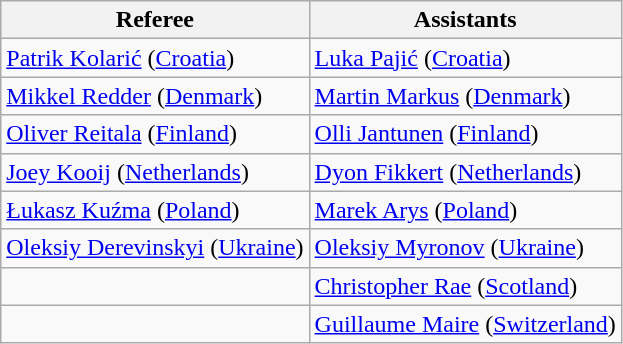<table class="wikitable">
<tr>
<th>Referee</th>
<th>Assistants</th>
</tr>
<tr>
<td> <a href='#'>Patrik Kolarić</a> (<a href='#'>Croatia</a>)</td>
<td> <a href='#'>Luka Pajić</a> (<a href='#'>Croatia</a>)</td>
</tr>
<tr>
<td> <a href='#'>Mikkel Redder</a> (<a href='#'>Denmark</a>)</td>
<td> <a href='#'>Martin Markus</a> (<a href='#'>Denmark</a>)</td>
</tr>
<tr>
<td> <a href='#'>Oliver Reitala</a> (<a href='#'>Finland</a>)</td>
<td> <a href='#'>Olli Jantunen</a> (<a href='#'>Finland</a>)</td>
</tr>
<tr>
<td> <a href='#'>Joey Kooij</a> (<a href='#'>Netherlands</a>)</td>
<td> <a href='#'>Dyon Fikkert</a> (<a href='#'>Netherlands</a>)</td>
</tr>
<tr>
<td> <a href='#'>Łukasz Kuźma</a> (<a href='#'>Poland</a>)</td>
<td> <a href='#'>Marek Arys</a> (<a href='#'>Poland</a>)</td>
</tr>
<tr>
<td> <a href='#'>Oleksiy Derevinskyi</a> (<a href='#'>Ukraine</a>)</td>
<td> <a href='#'>Oleksiy Myronov</a> (<a href='#'>Ukraine</a>)</td>
</tr>
<tr>
<td></td>
<td> <a href='#'>Christopher Rae</a> (<a href='#'>Scotland</a>)</td>
</tr>
<tr>
<td></td>
<td> <a href='#'>Guillaume Maire</a> (<a href='#'>Switzerland</a>)</td>
</tr>
</table>
